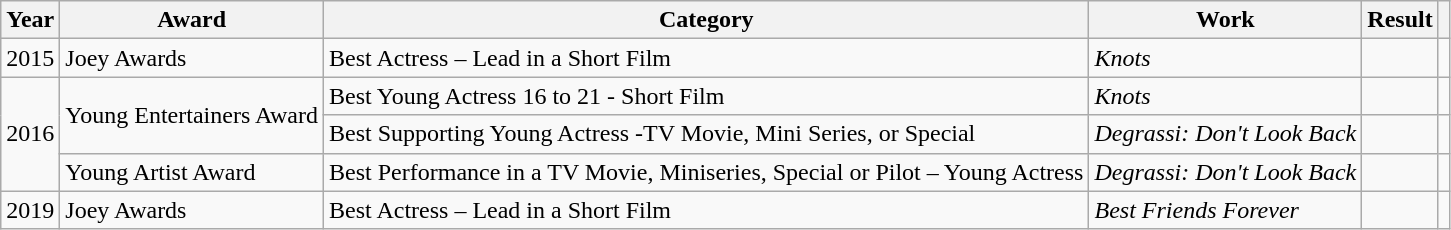<table class="wikitable sortable">
<tr>
<th>Year</th>
<th>Award</th>
<th>Category</th>
<th>Work</th>
<th>Result</th>
<th class="unsortable"></th>
</tr>
<tr>
<td>2015</td>
<td>Joey Awards</td>
<td>Best Actress – Lead in a Short Film</td>
<td><em>Knots</em></td>
<td></td>
<td style="text-align:center;"></td>
</tr>
<tr>
<td rowspan="3">2016</td>
<td rowspan="2">Young Entertainers Award</td>
<td>Best Young Actress 16 to 21 - Short Film</td>
<td><em>Knots</em></td>
<td></td>
<td style="text-align:center;"></td>
</tr>
<tr>
<td>Best Supporting Young Actress -TV Movie, Mini Series, or Special</td>
<td><em>Degrassi: Don't Look Back</em></td>
<td></td>
<td style="text-align:center;"></td>
</tr>
<tr>
<td>Young Artist Award</td>
<td>Best Performance in a TV Movie, Miniseries, Special or Pilot – Young Actress</td>
<td><em>Degrassi: Don't Look Back</em></td>
<td></td>
<td style="text-align:center;"></td>
</tr>
<tr>
<td>2019</td>
<td>Joey Awards</td>
<td>Best Actress – Lead in a Short Film</td>
<td><em>Best Friends Forever</em></td>
<td></td>
<td style="text-align:center;"></td>
</tr>
</table>
